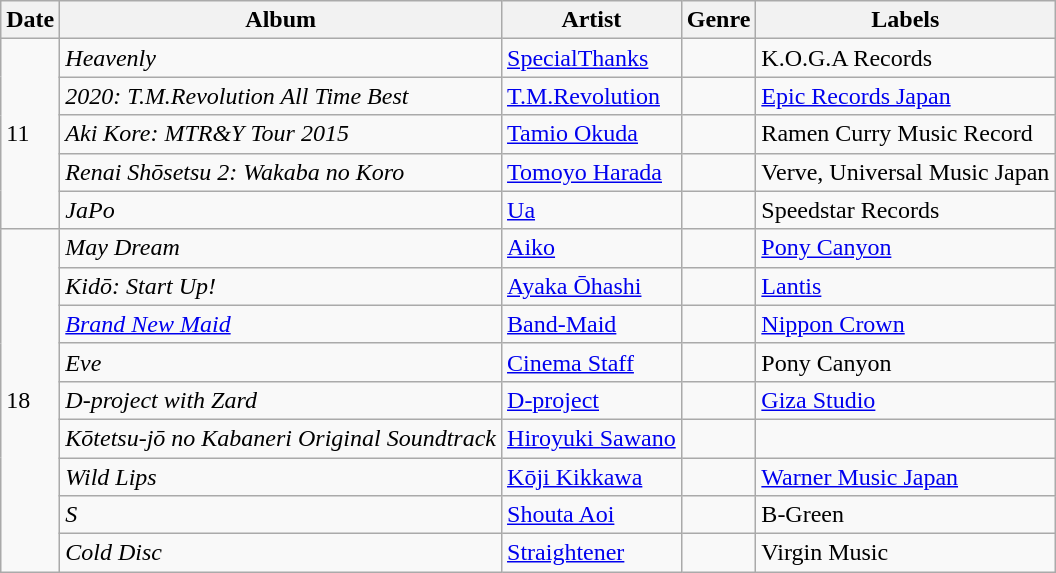<table class="wikitable">
<tr>
<th>Date</th>
<th>Album</th>
<th>Artist</th>
<th>Genre</th>
<th>Labels</th>
</tr>
<tr>
<td rowspan="5">11</td>
<td><em>Heavenly</em></td>
<td><a href='#'>SpecialThanks</a></td>
<td></td>
<td>K.O.G.A Records</td>
</tr>
<tr>
<td><em>2020: T.M.Revolution All Time Best</em></td>
<td><a href='#'>T.M.Revolution</a></td>
<td></td>
<td><a href='#'>Epic Records Japan</a></td>
</tr>
<tr>
<td><em>Aki Kore: MTR&Y Tour 2015</em></td>
<td><a href='#'>Tamio Okuda</a></td>
<td></td>
<td>Ramen Curry Music Record</td>
</tr>
<tr>
<td><em>Renai Shōsetsu 2: Wakaba no Koro</em></td>
<td><a href='#'>Tomoyo Harada</a></td>
<td></td>
<td>Verve, Universal Music Japan</td>
</tr>
<tr>
<td><em>JaPo</em></td>
<td><a href='#'>Ua</a></td>
<td></td>
<td>Speedstar Records</td>
</tr>
<tr>
<td rowspan="9">18</td>
<td><em>May Dream</em></td>
<td><a href='#'>Aiko</a></td>
<td></td>
<td><a href='#'>Pony Canyon</a></td>
</tr>
<tr>
<td><em>Kidō: Start Up!</em></td>
<td><a href='#'>Ayaka Ōhashi</a></td>
<td></td>
<td><a href='#'>Lantis</a></td>
</tr>
<tr>
<td><em><a href='#'>Brand New Maid</a></em></td>
<td><a href='#'>Band-Maid</a></td>
<td></td>
<td><a href='#'>Nippon Crown</a></td>
</tr>
<tr>
<td><em>Eve</em></td>
<td><a href='#'>Cinema Staff</a></td>
<td></td>
<td>Pony Canyon</td>
</tr>
<tr>
<td><em>D-project with Zard</em></td>
<td><a href='#'>D-project</a></td>
<td></td>
<td><a href='#'>Giza Studio</a></td>
</tr>
<tr>
<td><em>Kōtetsu-jō no Kabaneri Original Soundtrack</em></td>
<td><a href='#'>Hiroyuki Sawano</a></td>
<td></td>
<td></td>
</tr>
<tr>
<td><em>Wild Lips</em></td>
<td><a href='#'>Kōji Kikkawa</a></td>
<td></td>
<td><a href='#'>Warner Music Japan</a></td>
</tr>
<tr>
<td><em>S</em></td>
<td><a href='#'>Shouta Aoi</a></td>
<td></td>
<td>B-Green</td>
</tr>
<tr>
<td><em>Cold Disc</em></td>
<td><a href='#'>Straightener</a></td>
<td></td>
<td>Virgin Music</td>
</tr>
</table>
